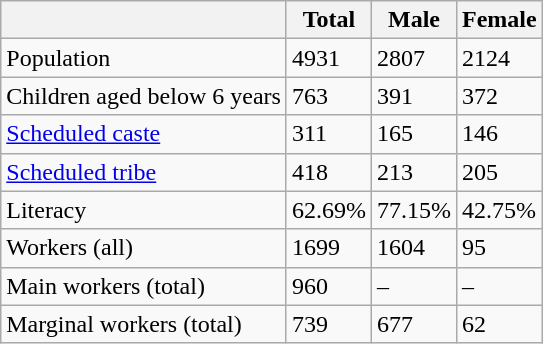<table class="wikitable sortable">
<tr>
<th></th>
<th>Total</th>
<th>Male</th>
<th>Female</th>
</tr>
<tr>
<td>Population</td>
<td>4931</td>
<td>2807</td>
<td>2124</td>
</tr>
<tr>
<td>Children aged below 6 years</td>
<td>763</td>
<td>391</td>
<td>372</td>
</tr>
<tr>
<td><a href='#'>Scheduled caste</a></td>
<td>311</td>
<td>165</td>
<td>146</td>
</tr>
<tr>
<td><a href='#'>Scheduled tribe</a></td>
<td>418</td>
<td>213</td>
<td>205</td>
</tr>
<tr>
<td>Literacy</td>
<td>62.69%</td>
<td>77.15%</td>
<td>42.75%</td>
</tr>
<tr>
<td>Workers (all)</td>
<td>1699</td>
<td>1604</td>
<td>95</td>
</tr>
<tr>
<td>Main workers (total)</td>
<td>960</td>
<td>–</td>
<td>–</td>
</tr>
<tr>
<td>Marginal workers (total)</td>
<td>739</td>
<td>677</td>
<td>62</td>
</tr>
</table>
